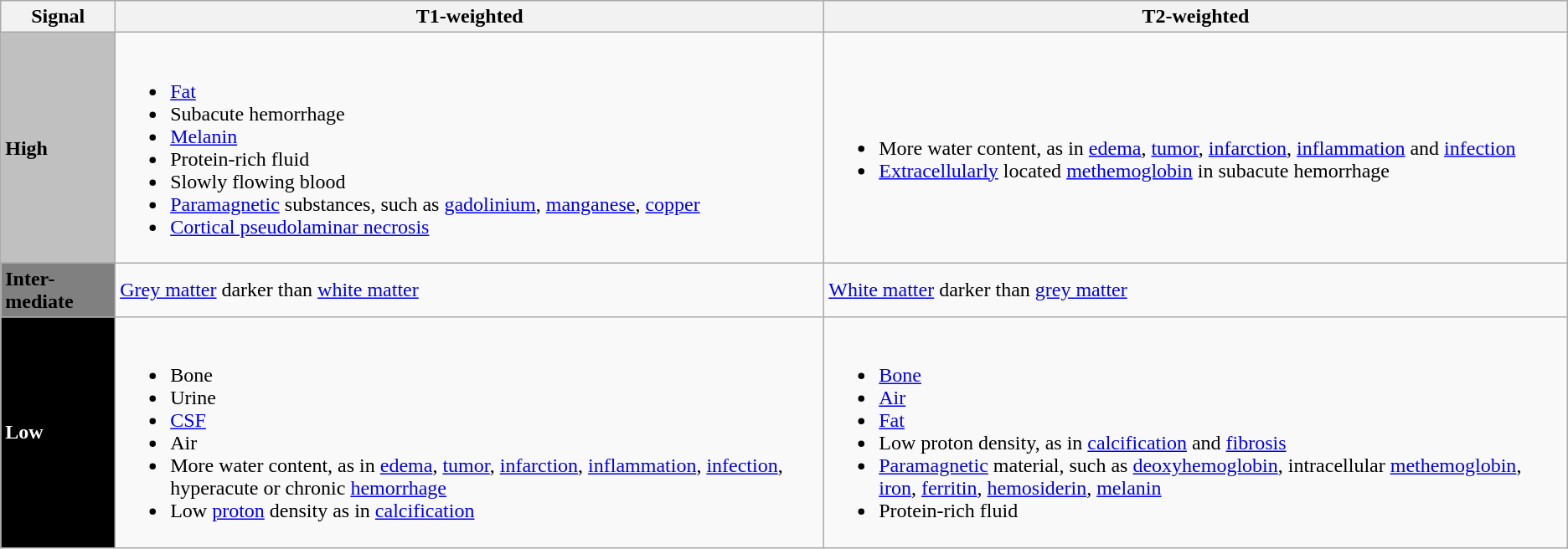<table class="wikitable">
<tr>
<th>Signal</th>
<th>T1-weighted</th>
<th>T2-weighted</th>
</tr>
<tr>
<td style="background: silver"><strong>High</strong></td>
<td><br><ul><li><a href='#'>Fat</a></li><li>Subacute hemorrhage</li><li><a href='#'>Melanin</a></li><li>Protein-rich fluid</li><li>Slowly flowing blood</li><li><a href='#'>Paramagnetic</a> substances, such as <a href='#'>gadolinium</a>, <a href='#'>manganese</a>, <a href='#'>copper</a></li><li><a href='#'>Cortical pseudolaminar necrosis</a></li></ul></td>
<td><br><ul><li>More water content, as in <a href='#'>edema</a>, <a href='#'>tumor</a>, <a href='#'>infarction</a>, <a href='#'>inflammation</a> and <a href='#'>infection</a></li><li><a href='#'>Extracellularly</a> located <a href='#'>methemoglobin</a> in subacute hemorrhage</li></ul></td>
</tr>
<tr>
<td style="background: grey"><strong>Inter- mediate</strong></td>
<td><a href='#'>Grey matter</a> darker than <a href='#'>white matter</a></td>
<td><a href='#'>White matter</a> darker than <a href='#'>grey matter</a></td>
</tr>
<tr>
<td style="background: black; color:white;"><strong>Low</strong></td>
<td><br><ul><li>Bone</li><li>Urine</li><li><a href='#'>CSF</a></li><li>Air</li><li>More water content, as in <a href='#'>edema</a>, <a href='#'>tumor</a>, <a href='#'>infarction</a>, <a href='#'>inflammation</a>, <a href='#'>infection</a>, hyperacute or chronic <a href='#'>hemorrhage</a></li><li>Low <a href='#'>proton</a> density as in <a href='#'>calcification</a></li></ul></td>
<td><br><ul><li><a href='#'>Bone</a></li><li><a href='#'>Air</a></li><li><a href='#'>Fat</a></li><li>Low proton density, as in <a href='#'>calcification</a> and <a href='#'>fibrosis</a></li><li><a href='#'>Paramagnetic</a> material, such as <a href='#'>deoxyhemoglobin</a>, intracellular <a href='#'>methemoglobin</a>, <a href='#'>iron</a>, <a href='#'>ferritin</a>, <a href='#'>hemosiderin</a>, <a href='#'>melanin</a></li><li>Protein-rich fluid</li></ul></td>
</tr>
</table>
